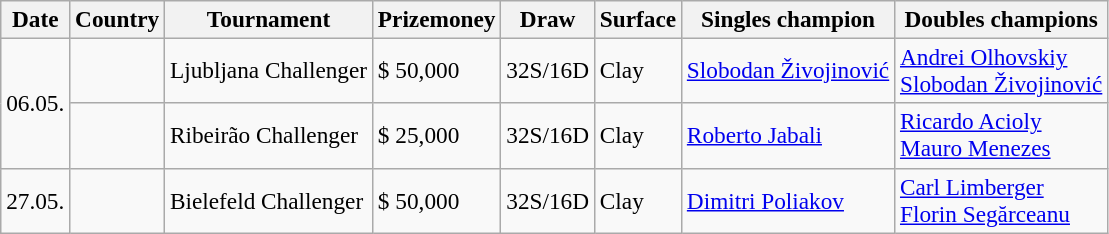<table class="sortable wikitable" style=font-size:97%>
<tr>
<th>Date</th>
<th>Country</th>
<th>Tournament</th>
<th>Prizemoney</th>
<th>Draw</th>
<th>Surface</th>
<th>Singles champion</th>
<th>Doubles champions</th>
</tr>
<tr>
<td rowspan="2">06.05.</td>
<td></td>
<td>Ljubljana Challenger</td>
<td>$ 50,000</td>
<td>32S/16D</td>
<td>Clay</td>
<td> <a href='#'>Slobodan Živojinović</a></td>
<td> <a href='#'>Andrei Olhovskiy</a><br> <a href='#'>Slobodan Živojinović</a></td>
</tr>
<tr>
<td></td>
<td>Ribeirão Challenger</td>
<td>$ 25,000</td>
<td>32S/16D</td>
<td>Clay</td>
<td> <a href='#'>Roberto Jabali</a></td>
<td> <a href='#'>Ricardo Acioly</a><br> <a href='#'>Mauro Menezes</a></td>
</tr>
<tr>
<td>27.05.</td>
<td></td>
<td>Bielefeld Challenger</td>
<td>$ 50,000</td>
<td>32S/16D</td>
<td>Clay</td>
<td> <a href='#'>Dimitri Poliakov</a></td>
<td> <a href='#'>Carl Limberger</a><br> <a href='#'>Florin Segărceanu</a></td>
</tr>
</table>
